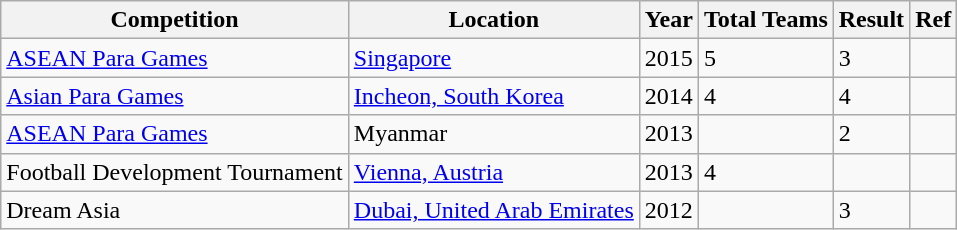<table class="wikitable">
<tr>
<th>Competition</th>
<th>Location</th>
<th>Year</th>
<th>Total Teams</th>
<th>Result</th>
<th>Ref</th>
</tr>
<tr>
<td><a href='#'>ASEAN Para Games</a></td>
<td><a href='#'>Singapore</a></td>
<td>2015</td>
<td>5</td>
<td>3</td>
<td></td>
</tr>
<tr>
<td><a href='#'>Asian Para Games</a></td>
<td><a href='#'>Incheon, South Korea</a></td>
<td>2014</td>
<td>4</td>
<td>4</td>
<td></td>
</tr>
<tr>
<td><a href='#'>ASEAN Para Games</a></td>
<td>Myanmar</td>
<td>2013</td>
<td></td>
<td>2</td>
<td></td>
</tr>
<tr>
<td>Football Development Tournament</td>
<td><a href='#'>Vienna, Austria</a></td>
<td>2013</td>
<td>4</td>
<td></td>
<td></td>
</tr>
<tr>
<td>Dream Asia</td>
<td><a href='#'>Dubai, United Arab Emirates</a></td>
<td>2012</td>
<td></td>
<td>3</td>
<td></td>
</tr>
</table>
